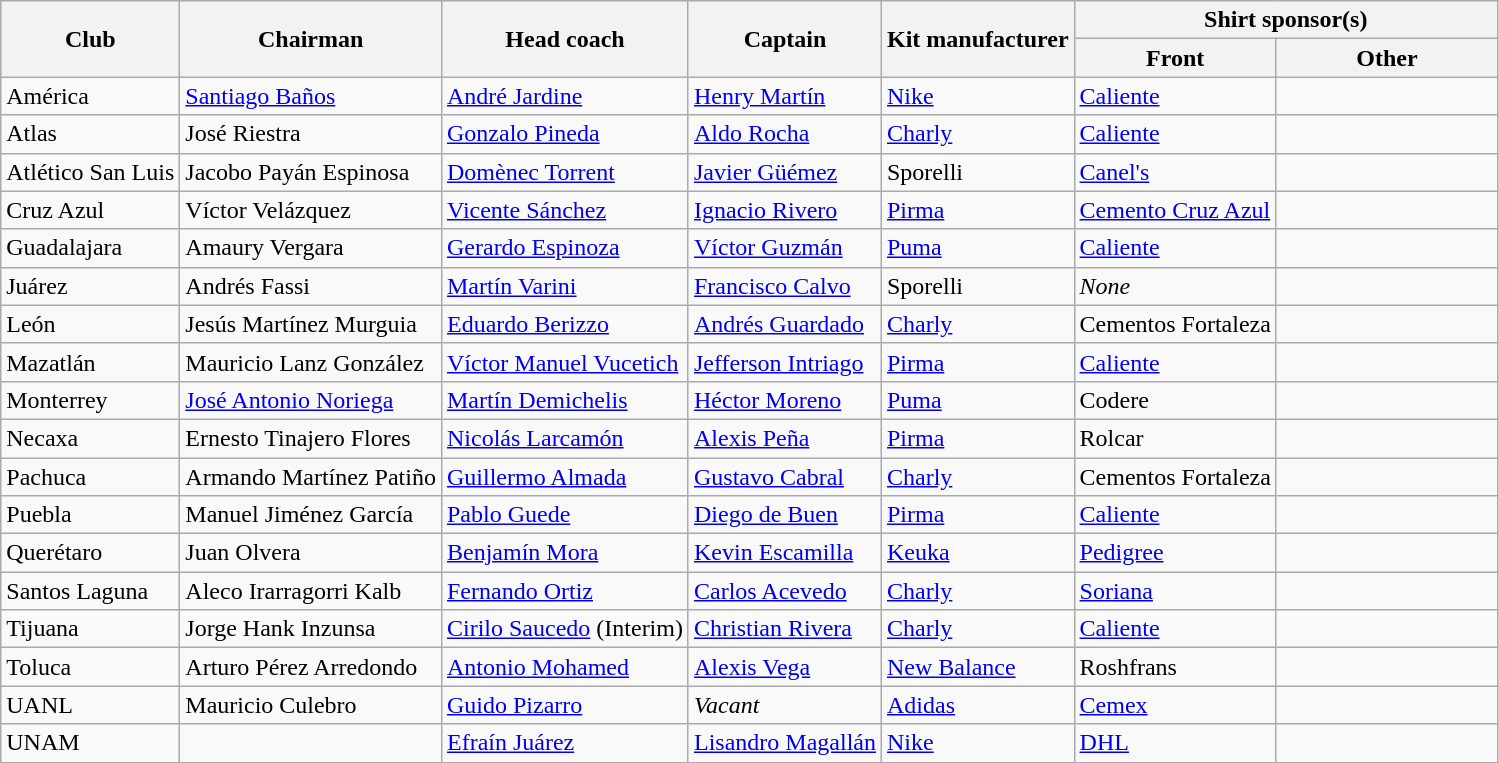<table class="wikitable sortable" style="text-align: left;">
<tr>
<th rowspan="2">Club</th>
<th rowspan="2">Chairman</th>
<th rowspan="2">Head coach</th>
<th rowspan="2">Captain</th>
<th rowspan="2">Kit manufacturer</th>
<th colspan="3">Shirt sponsor(s)</th>
</tr>
<tr>
<th>Front</th>
<th style="width: 140px;">Other</th>
</tr>
<tr>
<td>América</td>
<td><a href='#'>Santiago Baños</a></td>
<td> <a href='#'>André Jardine</a></td>
<td> <a href='#'>Henry Martín</a></td>
<td><a href='#'>Nike</a></td>
<td><a href='#'>Caliente</a></td>
<td></td>
</tr>
<tr>
<td>Atlas</td>
<td>José Riestra</td>
<td> <a href='#'>Gonzalo Pineda</a></td>
<td> <a href='#'>Aldo Rocha</a></td>
<td><a href='#'>Charly</a></td>
<td><a href='#'>Caliente</a></td>
<td></td>
</tr>
<tr>
<td>Atlético San Luis</td>
<td>Jacobo Payán Espinosa</td>
<td> <a href='#'>Domènec Torrent</a></td>
<td> <a href='#'>Javier Güémez</a></td>
<td>Sporelli</td>
<td><a href='#'>Canel's</a></td>
<td></td>
</tr>
<tr>
<td>Cruz Azul</td>
<td>Víctor Velázquez</td>
<td> <a href='#'>Vicente Sánchez</a></td>
<td> <a href='#'>Ignacio Rivero</a></td>
<td><a href='#'>Pirma</a></td>
<td><a href='#'>Cemento Cruz Azul</a></td>
<td></td>
</tr>
<tr>
<td>Guadalajara</td>
<td>Amaury Vergara</td>
<td> <a href='#'>Gerardo Espinoza</a></td>
<td> <a href='#'>Víctor Guzmán</a></td>
<td><a href='#'>Puma</a></td>
<td><a href='#'>Caliente</a></td>
<td></td>
</tr>
<tr>
<td>Juárez</td>
<td>Andrés Fassi</td>
<td> <a href='#'>Martín Varini</a></td>
<td> <a href='#'>Francisco Calvo</a></td>
<td>Sporelli</td>
<td><em>None</em></td>
<td></td>
</tr>
<tr>
<td>León</td>
<td>Jesús Martínez Murguia</td>
<td> <a href='#'>Eduardo Berizzo</a></td>
<td> <a href='#'>Andrés Guardado</a></td>
<td><a href='#'>Charly</a></td>
<td>Cementos Fortaleza</td>
<td></td>
</tr>
<tr>
<td>Mazatlán</td>
<td>Mauricio Lanz González</td>
<td> <a href='#'>Víctor Manuel Vucetich</a></td>
<td> <a href='#'>Jefferson Intriago</a></td>
<td><a href='#'>Pirma</a></td>
<td><a href='#'>Caliente</a></td>
<td></td>
</tr>
<tr>
<td>Monterrey</td>
<td><a href='#'>José Antonio Noriega</a></td>
<td> <a href='#'>Martín Demichelis</a></td>
<td> <a href='#'>Héctor Moreno</a></td>
<td><a href='#'>Puma</a></td>
<td>Codere</td>
<td></td>
</tr>
<tr>
<td>Necaxa</td>
<td>Ernesto Tinajero Flores</td>
<td> <a href='#'>Nicolás Larcamón</a></td>
<td> <a href='#'>Alexis Peña</a></td>
<td><a href='#'>Pirma</a></td>
<td>Rolcar</td>
<td></td>
</tr>
<tr>
<td>Pachuca</td>
<td>Armando Martínez Patiño</td>
<td> <a href='#'>Guillermo Almada</a></td>
<td> <a href='#'>Gustavo Cabral</a></td>
<td><a href='#'>Charly</a></td>
<td>Cementos Fortaleza</td>
<td></td>
</tr>
<tr>
<td>Puebla</td>
<td>Manuel Jiménez García</td>
<td> <a href='#'>Pablo Guede</a></td>
<td> <a href='#'>Diego de Buen</a></td>
<td><a href='#'>Pirma</a></td>
<td><a href='#'>Caliente</a></td>
<td></td>
</tr>
<tr>
<td>Querétaro</td>
<td>Juan Olvera</td>
<td> <a href='#'>Benjamín Mora</a></td>
<td> <a href='#'>Kevin Escamilla</a></td>
<td><a href='#'>Keuka</a></td>
<td><a href='#'>Pedigree</a></td>
<td></td>
</tr>
<tr>
<td>Santos Laguna</td>
<td>Aleco Irarragorri Kalb</td>
<td> <a href='#'>Fernando Ortiz</a></td>
<td> <a href='#'>Carlos Acevedo</a></td>
<td><a href='#'>Charly</a></td>
<td><a href='#'>Soriana</a></td>
<td></td>
</tr>
<tr>
<td>Tijuana</td>
<td>Jorge Hank Inzunsa</td>
<td> <a href='#'>Cirilo Saucedo</a> (Interim)</td>
<td> <a href='#'>Christian Rivera</a></td>
<td><a href='#'>Charly</a></td>
<td><a href='#'>Caliente</a></td>
<td></td>
</tr>
<tr>
<td>Toluca</td>
<td>Arturo Pérez Arredondo</td>
<td> <a href='#'>Antonio Mohamed</a></td>
<td> <a href='#'>Alexis Vega</a></td>
<td><a href='#'>New Balance</a></td>
<td>Roshfrans</td>
<td></td>
</tr>
<tr>
<td>UANL</td>
<td>Mauricio Culebro</td>
<td> <a href='#'>Guido Pizarro</a></td>
<td><em>Vacant</em></td>
<td><a href='#'>Adidas</a></td>
<td><a href='#'>Cemex</a></td>
<td></td>
</tr>
<tr>
<td>UNAM</td>
<td></td>
<td> <a href='#'>Efraín Juárez</a></td>
<td> <a href='#'>Lisandro Magallán</a></td>
<td><a href='#'>Nike</a></td>
<td><a href='#'>DHL</a></td>
<td></td>
</tr>
</table>
